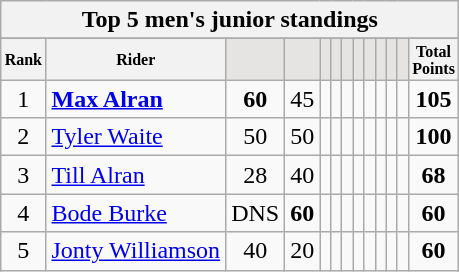<table class="wikitable sortable">
<tr>
<th colspan=27 align="center"><strong>Top 5 men's junior standings</strong></th>
</tr>
<tr>
</tr>
<tr style="font-size:8pt;font-weight:bold">
<th align="center">Rank</th>
<th align="center">Rider</th>
<th class=unsortable style="background:#E5E4E2;"><small></small></th>
<th class=unsortable style="background:#E5E4E2;"><small></small></th>
<th class=unsortable style="background:#E5E4E2;"><small></small></th>
<th class=unsortable style="background:#E5E4E2;"><small></small></th>
<th class=unsortable style="background:#E5E4E2;"><small></small></th>
<th class=unsortable style="background:#E5E4E2;"><small></small></th>
<th class=unsortable style="background:#E5E4E2;"><small></small></th>
<th class=unsortable style="background:#E5E4E2;"><small></small></th>
<th class=unsortable style="background:#E5E4E2;"><small></small></th>
<th class=unsortable style="background:#E5E4E2;"><small></small></th>
<th align="center">Total<br>Points</th>
</tr>
<tr>
<td align=center>1</td>
<td> <strong><a href='#'>Max Alran</a></strong></td>
<td align=center><strong>60</strong></td>
<td align=center>45</td>
<td align=center></td>
<td align=center></td>
<td align=center></td>
<td align=center></td>
<td align=center></td>
<td align=center></td>
<td align=center></td>
<td align=center></td>
<td align=center><strong>105</strong></td>
</tr>
<tr>
<td align=center>2</td>
<td> <a href='#'>Tyler Waite</a></td>
<td align=center>50</td>
<td align=center>50</td>
<td align=center></td>
<td align=center></td>
<td align=center></td>
<td align=center></td>
<td align=center></td>
<td align=center></td>
<td align=center></td>
<td align=center></td>
<td align=center><strong>100</strong></td>
</tr>
<tr>
<td align=center>3</td>
<td> <a href='#'>Till Alran</a></td>
<td align=center>28</td>
<td align=center>40</td>
<td align=center></td>
<td align=center></td>
<td align=center></td>
<td align=center></td>
<td align=center></td>
<td align=center></td>
<td align=center></td>
<td align=center></td>
<td align=center><strong>68</strong></td>
</tr>
<tr>
<td align=center>4</td>
<td> <a href='#'>Bode Burke</a></td>
<td align=center>DNS</td>
<td align=center><strong>60</strong></td>
<td align=center></td>
<td align=center></td>
<td align=center></td>
<td align=center></td>
<td align=center></td>
<td align=center></td>
<td align=center></td>
<td align=center></td>
<td align=center><strong>60</strong></td>
</tr>
<tr>
<td align=center>5</td>
<td> <a href='#'>Jonty Williamson</a></td>
<td align=center>40</td>
<td align=center>20</td>
<td align=center></td>
<td align=center></td>
<td align=center></td>
<td align=center></td>
<td align=center></td>
<td align=center></td>
<td align=center></td>
<td align=center></td>
<td align=center><strong>60</strong><br></td>
</tr>
</table>
